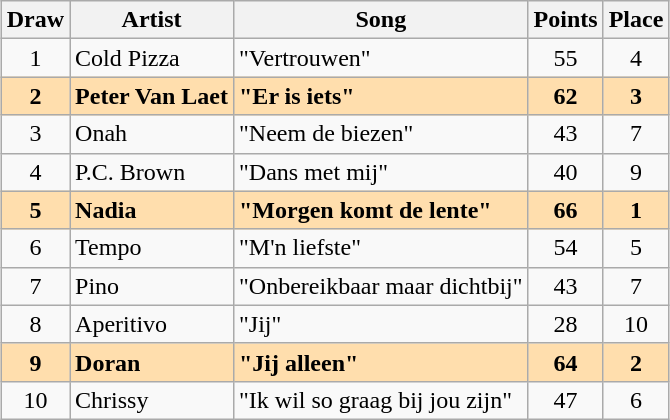<table class="sortable wikitable" style="margin: 1em auto 1em auto; text-align:center">
<tr>
<th>Draw</th>
<th>Artist</th>
<th>Song</th>
<th>Points</th>
<th>Place</th>
</tr>
<tr>
<td>1</td>
<td align="left">Cold Pizza</td>
<td align="left">"Vertrouwen"</td>
<td>55</td>
<td>4</td>
</tr>
<tr style="font-weight:bold; background:navajowhite;">
<td>2</td>
<td align="left">Peter Van Laet</td>
<td align="left">"Er is iets"</td>
<td>62</td>
<td>3</td>
</tr>
<tr>
<td>3</td>
<td align="left">Onah</td>
<td align="left">"Neem de biezen"</td>
<td>43</td>
<td>7</td>
</tr>
<tr>
<td>4</td>
<td align="left">P.C. Brown</td>
<td align="left">"Dans met mij"</td>
<td>40</td>
<td>9</td>
</tr>
<tr style="font-weight:bold; background:navajowhite;">
<td>5</td>
<td align="left">Nadia</td>
<td align="left">"Morgen komt de lente"</td>
<td>66</td>
<td>1</td>
</tr>
<tr>
<td>6</td>
<td align="left">Tempo</td>
<td align="left">"M'n liefste"</td>
<td>54</td>
<td>5</td>
</tr>
<tr>
<td>7</td>
<td align="left">Pino</td>
<td align="left">"Onbereikbaar maar dichtbij"</td>
<td>43</td>
<td>7</td>
</tr>
<tr>
<td>8</td>
<td align="left">Aperitivo</td>
<td align="left">"Jij"</td>
<td>28</td>
<td>10</td>
</tr>
<tr style="font-weight:bold; background:navajowhite;">
<td>9</td>
<td align="left">Doran</td>
<td align="left">"Jij alleen"</td>
<td>64</td>
<td>2</td>
</tr>
<tr>
<td>10</td>
<td align="left">Chrissy</td>
<td align="left">"Ik wil so graag bij jou zijn"</td>
<td>47</td>
<td>6</td>
</tr>
</table>
